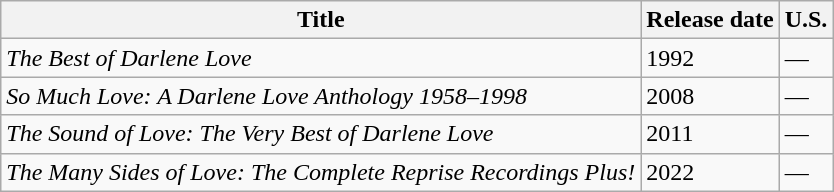<table class="wikitable">
<tr>
<th>Title</th>
<th>Release date</th>
<th>U.S.</th>
</tr>
<tr>
<td><em>The Best of Darlene Love</em></td>
<td>1992</td>
<td>—</td>
</tr>
<tr>
<td><em>So Much Love: A Darlene Love Anthology 1958–1998</em></td>
<td>2008</td>
<td>—</td>
</tr>
<tr>
<td><em>The Sound of Love: The Very Best of Darlene Love</em></td>
<td>2011</td>
<td>—</td>
</tr>
<tr>
<td><em>The Many Sides of Love: The Complete Reprise Recordings Plus!</em></td>
<td>2022</td>
<td>—</td>
</tr>
</table>
